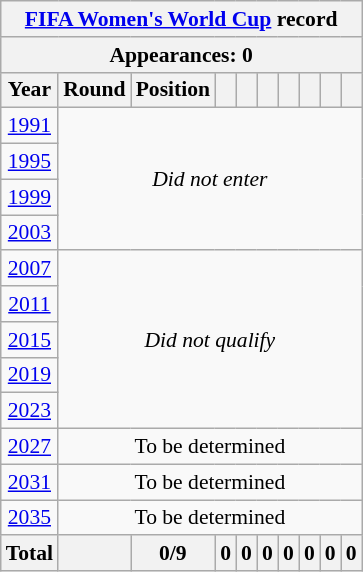<table class="wikitable" style="text-align: center;font-size:90%;">
<tr>
<th colspan=10><a href='#'>FIFA Women's World Cup</a> record</th>
</tr>
<tr>
<th colspan=10>Appearances: 0</th>
</tr>
<tr>
<th>Year</th>
<th>Round</th>
<th>Position</th>
<th></th>
<th></th>
<th></th>
<th></th>
<th></th>
<th></th>
<th></th>
</tr>
<tr>
<td> <a href='#'>1991</a></td>
<td rowspan=4 colspan=9><em>Did not enter</em></td>
</tr>
<tr>
<td> <a href='#'>1995</a></td>
</tr>
<tr>
<td> <a href='#'>1999</a></td>
</tr>
<tr>
<td> <a href='#'>2003</a></td>
</tr>
<tr>
<td> <a href='#'>2007</a></td>
<td colspan=9 rowspan=5><em>Did not qualify</em></td>
</tr>
<tr>
<td> <a href='#'>2011</a></td>
</tr>
<tr>
<td> <a href='#'>2015</a></td>
</tr>
<tr>
<td> <a href='#'>2019</a></td>
</tr>
<tr>
<td> <a href='#'>2023</a></td>
</tr>
<tr>
<td> <a href='#'>2027</a></td>
<td colspan=9 rowspan=1>To be determined</td>
</tr>
<tr>
<td> <a href='#'>2031</a></td>
<td colspan=9 rowspan=1>To be determined</td>
</tr>
<tr>
<td> <a href='#'>2035</a></td>
<td colspan=9 rowspan=1>To be determined</td>
</tr>
<tr>
<th>Total</th>
<th></th>
<th>0/9</th>
<th>0</th>
<th>0</th>
<th>0</th>
<th>0</th>
<th>0</th>
<th>0</th>
<th>0</th>
</tr>
</table>
